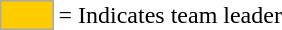<table>
<tr>
<td style="background:#fc0; border:1px solid #aaa; width:2em;"></td>
<td>= Indicates team leader</td>
</tr>
</table>
